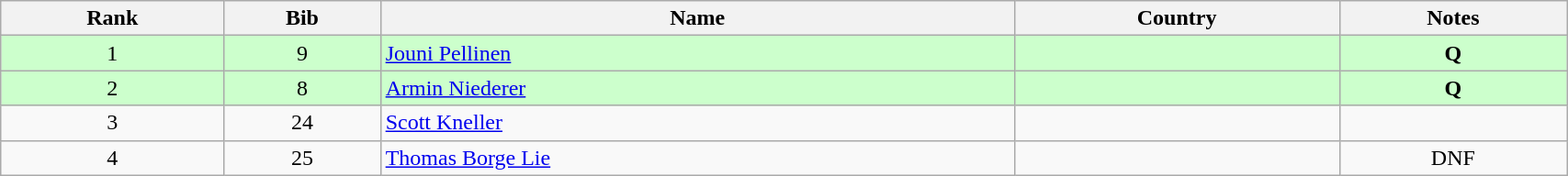<table class="wikitable" style="text-align:center;" width=90%>
<tr>
<th>Rank</th>
<th>Bib</th>
<th>Name</th>
<th>Country</th>
<th>Notes</th>
</tr>
<tr bgcolor=ccffcc>
<td>1</td>
<td>9</td>
<td align=left><a href='#'>Jouni Pellinen</a></td>
<td align=left></td>
<td><strong>Q</strong></td>
</tr>
<tr bgcolor=ccffcc>
<td>2</td>
<td>8</td>
<td align=left><a href='#'>Armin Niederer</a></td>
<td align=left></td>
<td><strong>Q</strong></td>
</tr>
<tr>
<td>3</td>
<td>24</td>
<td align=left><a href='#'>Scott Kneller</a></td>
<td align=left></td>
<td></td>
</tr>
<tr>
<td>4</td>
<td>25</td>
<td align=left><a href='#'>Thomas Borge Lie</a></td>
<td align=left></td>
<td>DNF</td>
</tr>
</table>
